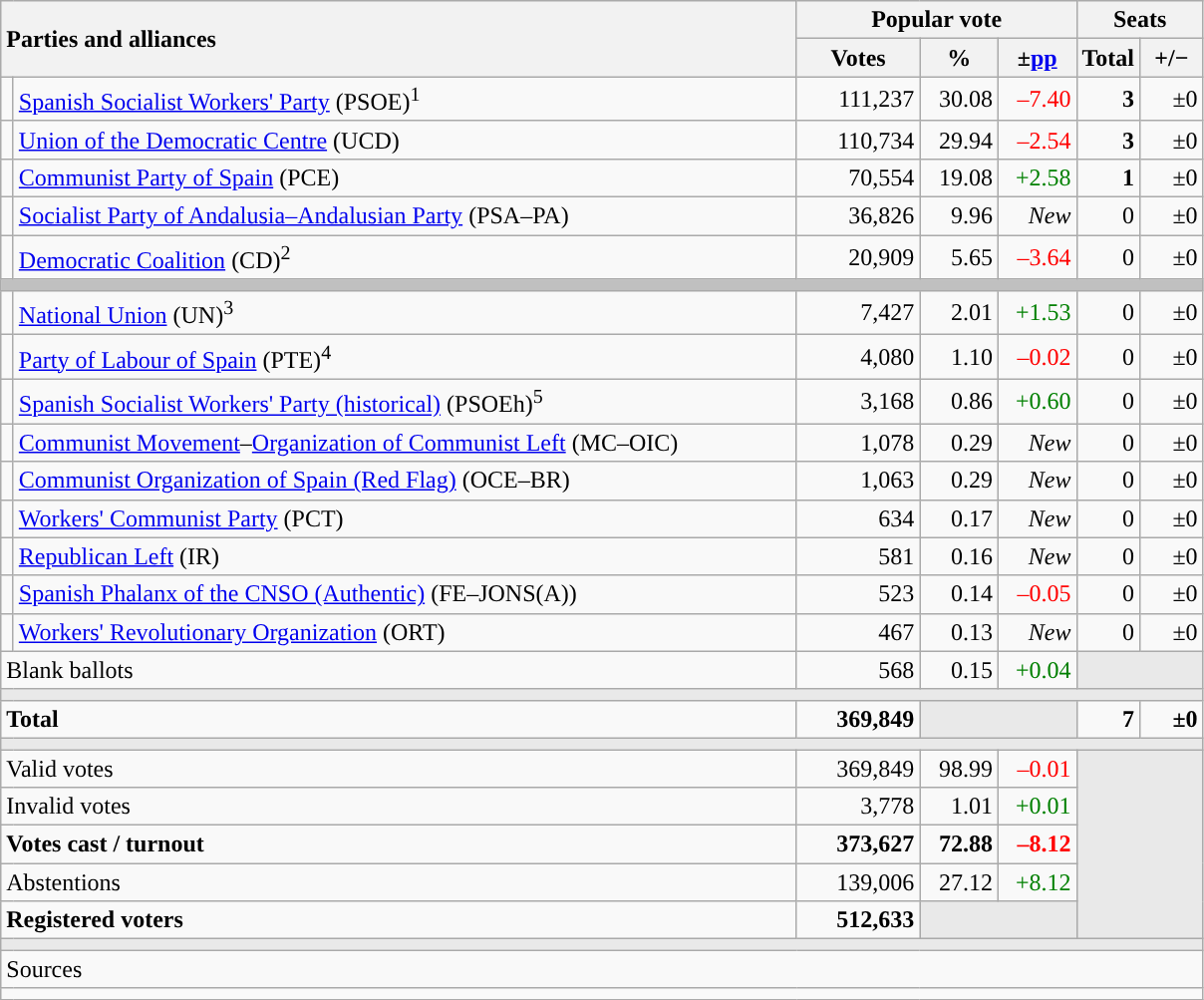<table class="wikitable" style="text-align:right;">
<tr>
<th style="text-align:left;" rowspan="2" colspan="2" width="525">Parties and alliances</th>
<th colspan="3">Popular vote</th>
<th colspan="2">Seats</th>
</tr>
<tr>
<th width="75">Votes</th>
<th width="45">%</th>
<th width="45">±<a href='#'>pp</a></th>
<th width="35">Total</th>
<th width="35">+/−</th>
</tr>
<tr>
<td width="1" style="color:inherit;background:"></td>
<td align="left"><a href='#'>Spanish Socialist Workers' Party</a> (PSOE)<sup>1</sup></td>
<td>111,237</td>
<td>30.08</td>
<td style="color:red;">–7.40</td>
<td><strong>3</strong></td>
<td>±0</td>
</tr>
<tr>
<td style="color:inherit;background:"></td>
<td align="left"><a href='#'>Union of the Democratic Centre</a> (UCD)</td>
<td>110,734</td>
<td>29.94</td>
<td style="color:red;">–2.54</td>
<td><strong>3</strong></td>
<td>±0</td>
</tr>
<tr>
<td style="color:inherit;background:"></td>
<td align="left"><a href='#'>Communist Party of Spain</a> (PCE)</td>
<td>70,554</td>
<td>19.08</td>
<td style="color:green;">+2.58</td>
<td><strong>1</strong></td>
<td>±0</td>
</tr>
<tr>
<td style="color:inherit;background:"></td>
<td align="left"><a href='#'>Socialist Party of Andalusia–Andalusian Party</a> (PSA–PA)</td>
<td>36,826</td>
<td>9.96</td>
<td><em>New</em></td>
<td>0</td>
<td>±0</td>
</tr>
<tr>
<td style="color:inherit;background:"></td>
<td align="left"><a href='#'>Democratic Coalition</a> (CD)<sup>2</sup></td>
<td>20,909</td>
<td>5.65</td>
<td style="color:red;">–3.64</td>
<td>0</td>
<td>±0</td>
</tr>
<tr>
<td colspan="7" bgcolor="#C0C0C0"></td>
</tr>
<tr>
<td style="color:inherit;background:"></td>
<td align="left"><a href='#'>National Union</a> (UN)<sup>3</sup></td>
<td>7,427</td>
<td>2.01</td>
<td style="color:green;">+1.53</td>
<td>0</td>
<td>±0</td>
</tr>
<tr>
<td style="color:inherit;background:"></td>
<td align="left"><a href='#'>Party of Labour of Spain</a> (PTE)<sup>4</sup></td>
<td>4,080</td>
<td>1.10</td>
<td style="color:red;">–0.02</td>
<td>0</td>
<td>±0</td>
</tr>
<tr>
<td style="color:inherit;background:"></td>
<td align="left"><a href='#'>Spanish Socialist Workers' Party (historical)</a> (PSOEh)<sup>5</sup></td>
<td>3,168</td>
<td>0.86</td>
<td style="color:green;">+0.60</td>
<td>0</td>
<td>±0</td>
</tr>
<tr>
<td style="color:inherit;background:"></td>
<td align="left"><a href='#'>Communist Movement</a>–<a href='#'>Organization of Communist Left</a> (MC–OIC)</td>
<td>1,078</td>
<td>0.29</td>
<td><em>New</em></td>
<td>0</td>
<td>±0</td>
</tr>
<tr>
<td style="color:inherit;background:"></td>
<td align="left"><a href='#'>Communist Organization of Spain (Red Flag)</a> (OCE–BR)</td>
<td>1,063</td>
<td>0.29</td>
<td><em>New</em></td>
<td>0</td>
<td>±0</td>
</tr>
<tr>
<td style="color:inherit;background:"></td>
<td align="left"><a href='#'>Workers' Communist Party</a> (PCT)</td>
<td>634</td>
<td>0.17</td>
<td><em>New</em></td>
<td>0</td>
<td>±0</td>
</tr>
<tr>
<td style="color:inherit;background:"></td>
<td align="left"><a href='#'>Republican Left</a> (IR)</td>
<td>581</td>
<td>0.16</td>
<td><em>New</em></td>
<td>0</td>
<td>±0</td>
</tr>
<tr>
<td style="color:inherit;background:"></td>
<td align="left"><a href='#'>Spanish Phalanx of the CNSO (Authentic)</a> (FE–JONS(A))</td>
<td>523</td>
<td>0.14</td>
<td style="color:red;">–0.05</td>
<td>0</td>
<td>±0</td>
</tr>
<tr>
<td style="color:inherit;background:"></td>
<td align="left"><a href='#'>Workers' Revolutionary Organization</a> (ORT)</td>
<td>467</td>
<td>0.13</td>
<td><em>New</em></td>
<td>0</td>
<td>±0</td>
</tr>
<tr>
<td align="left" colspan="2">Blank ballots</td>
<td>568</td>
<td>0.15</td>
<td style="color:green;">+0.04</td>
<td bgcolor="#E9E9E9" colspan="2"></td>
</tr>
<tr>
<td colspan="7" bgcolor="#E9E9E9"></td>
</tr>
<tr style="font-weight:bold;">
<td align="left" colspan="2">Total</td>
<td>369,849</td>
<td bgcolor="#E9E9E9" colspan="2"></td>
<td>7</td>
<td>±0</td>
</tr>
<tr>
<td colspan="7" bgcolor="#E9E9E9"></td>
</tr>
<tr>
<td align="left" colspan="2">Valid votes</td>
<td>369,849</td>
<td>98.99</td>
<td style="color:red;">–0.01</td>
<td bgcolor="#E9E9E9" colspan="2" rowspan="5"></td>
</tr>
<tr>
<td align="left" colspan="2">Invalid votes</td>
<td>3,778</td>
<td>1.01</td>
<td style="color:green;">+0.01</td>
</tr>
<tr style="font-weight:bold;">
<td align="left" colspan="2">Votes cast / turnout</td>
<td>373,627</td>
<td>72.88</td>
<td style="color:red;">–8.12</td>
</tr>
<tr>
<td align="left" colspan="2">Abstentions</td>
<td>139,006</td>
<td>27.12</td>
<td style="color:green;">+8.12</td>
</tr>
<tr style="font-weight:bold;">
<td align="left" colspan="2">Registered voters</td>
<td>512,633</td>
<td bgcolor="#E9E9E9" colspan="2"></td>
</tr>
<tr>
<td colspan="7" bgcolor="#E9E9E9"></td>
</tr>
<tr>
<td align="left" colspan="7">Sources</td>
</tr>
<tr>
<td colspan="7" style="text-align:left; max-width:790px;"></td>
</tr>
</table>
